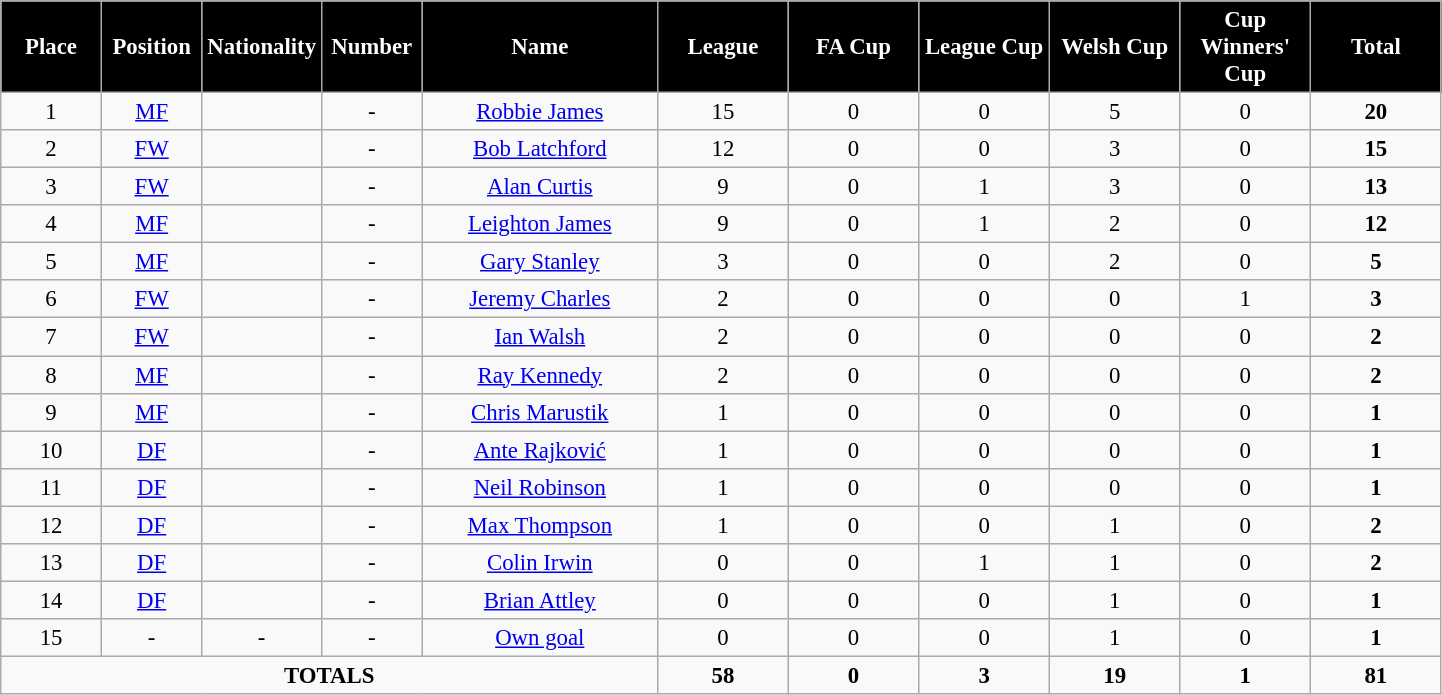<table class="wikitable" style="font-size: 95%; text-align: center;">
<tr>
<th style="background:#000000; color:#FFFFFF;" width=60>Place</th>
<th style="background:#000000; color:#FFFFFF;" width=60>Position</th>
<th style="background:#000000; color:#FFFFFF;" width=60>Nationality</th>
<th style="background:#000000; color:#FFFFFF;" width=60>Number</th>
<th style="background:#000000; color:#FFFFFF;" width=150>Name</th>
<th style="background:#000000; color:#FFFFFF;" width=80>League</th>
<th style="background:#000000; color:#FFFFFF;" width=80>FA Cup</th>
<th style="background:#000000; color:#FFFFFF;" width=80>League Cup</th>
<th style="background:#000000; color:#FFFFFF;" width=80>Welsh Cup</th>
<th style="background:#000000; color:#FFFFFF;" width=80>Cup Winners' Cup</th>
<th style="background:#000000; color:#FFFFFF;" width=80><strong>Total</strong></th>
</tr>
<tr>
<td>1</td>
<td><a href='#'>MF</a></td>
<td></td>
<td>-</td>
<td><a href='#'>Robbie James</a></td>
<td>15</td>
<td>0</td>
<td>0</td>
<td>5</td>
<td>0</td>
<td><strong>20</strong></td>
</tr>
<tr>
<td>2</td>
<td><a href='#'>FW</a></td>
<td></td>
<td>-</td>
<td><a href='#'>Bob Latchford</a></td>
<td>12</td>
<td>0</td>
<td>0</td>
<td>3</td>
<td>0</td>
<td><strong>15</strong></td>
</tr>
<tr>
<td>3</td>
<td><a href='#'>FW</a></td>
<td></td>
<td>-</td>
<td><a href='#'>Alan Curtis</a></td>
<td>9</td>
<td>0</td>
<td>1</td>
<td>3</td>
<td>0</td>
<td><strong>13</strong></td>
</tr>
<tr>
<td>4</td>
<td><a href='#'>MF</a></td>
<td></td>
<td>-</td>
<td><a href='#'>Leighton James</a></td>
<td>9</td>
<td>0</td>
<td>1</td>
<td>2</td>
<td>0</td>
<td><strong>12</strong></td>
</tr>
<tr>
<td>5</td>
<td><a href='#'>MF</a></td>
<td></td>
<td>-</td>
<td><a href='#'>Gary Stanley</a></td>
<td>3</td>
<td>0</td>
<td>0</td>
<td>2</td>
<td>0</td>
<td><strong>5</strong></td>
</tr>
<tr>
<td>6</td>
<td><a href='#'>FW</a></td>
<td></td>
<td>-</td>
<td><a href='#'>Jeremy Charles</a></td>
<td>2</td>
<td>0</td>
<td>0</td>
<td>0</td>
<td>1</td>
<td><strong>3</strong></td>
</tr>
<tr>
<td>7</td>
<td><a href='#'>FW</a></td>
<td></td>
<td>-</td>
<td><a href='#'>Ian Walsh</a></td>
<td>2</td>
<td>0</td>
<td>0</td>
<td>0</td>
<td>0</td>
<td><strong>2</strong></td>
</tr>
<tr>
<td>8</td>
<td><a href='#'>MF</a></td>
<td></td>
<td>-</td>
<td><a href='#'>Ray Kennedy</a></td>
<td>2</td>
<td>0</td>
<td>0</td>
<td>0</td>
<td>0</td>
<td><strong>2</strong></td>
</tr>
<tr>
<td>9</td>
<td><a href='#'>MF</a></td>
<td></td>
<td>-</td>
<td><a href='#'>Chris Marustik</a></td>
<td>1</td>
<td>0</td>
<td>0</td>
<td>0</td>
<td>0</td>
<td><strong>1</strong></td>
</tr>
<tr>
<td>10</td>
<td><a href='#'>DF</a></td>
<td></td>
<td>-</td>
<td><a href='#'>Ante Rajković</a></td>
<td>1</td>
<td>0</td>
<td>0</td>
<td>0</td>
<td>0</td>
<td><strong>1</strong></td>
</tr>
<tr>
<td>11</td>
<td><a href='#'>DF</a></td>
<td></td>
<td>-</td>
<td><a href='#'>Neil Robinson</a></td>
<td>1</td>
<td>0</td>
<td>0</td>
<td>0</td>
<td>0</td>
<td><strong>1</strong></td>
</tr>
<tr>
<td>12</td>
<td><a href='#'>DF</a></td>
<td></td>
<td>-</td>
<td><a href='#'>Max Thompson</a></td>
<td>1</td>
<td>0</td>
<td>0</td>
<td>1</td>
<td>0</td>
<td><strong>2</strong></td>
</tr>
<tr>
<td>13</td>
<td><a href='#'>DF</a></td>
<td></td>
<td>-</td>
<td><a href='#'>Colin Irwin</a></td>
<td>0</td>
<td>0</td>
<td>1</td>
<td>1</td>
<td>0</td>
<td><strong>2</strong></td>
</tr>
<tr>
<td>14</td>
<td><a href='#'>DF</a></td>
<td></td>
<td>-</td>
<td><a href='#'>Brian Attley</a></td>
<td>0</td>
<td>0</td>
<td>0</td>
<td>1</td>
<td>0</td>
<td><strong>1</strong></td>
</tr>
<tr>
<td>15</td>
<td>-</td>
<td>-</td>
<td>-</td>
<td><a href='#'>Own goal</a></td>
<td>0</td>
<td>0</td>
<td>0</td>
<td>1</td>
<td>0</td>
<td><strong>1</strong></td>
</tr>
<tr>
<td colspan="5"><strong>TOTALS</strong></td>
<td><strong>58</strong></td>
<td><strong>0</strong></td>
<td><strong>3</strong></td>
<td><strong>19</strong></td>
<td><strong>1</strong></td>
<td><strong>81</strong></td>
</tr>
</table>
